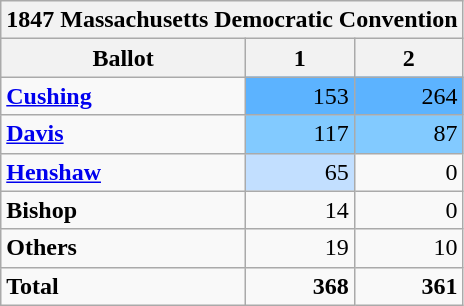<table class="wikitable" style="text-align:right;">
<tr>
<th colspan="3">1847 Massachusetts Democratic Convention</th>
</tr>
<tr>
<th>Ballot</th>
<th>1</th>
<th>2</th>
</tr>
<tr>
<td align=left><strong><a href='#'>Cushing</a></strong></td>
<td style="background:#5cb3ff">153</td>
<td style="background:#5cb3ff">264</td>
</tr>
<tr>
<td align=left><strong><a href='#'>Davis</a></strong></td>
<td style="background:#82caff">117</td>
<td style="background:#82caff">87</td>
</tr>
<tr>
<td align=left><strong><a href='#'>Henshaw</a></strong></td>
<td style="background:#c2dfff">65</td>
<td>0</td>
</tr>
<tr>
<td align=left><strong>Bishop</strong></td>
<td>14</td>
<td>0</td>
</tr>
<tr>
<td align=left><strong>Others</strong></td>
<td>19</td>
<td>10</td>
</tr>
<tr>
<td align=left><strong>Total</strong></td>
<td><strong>368</strong></td>
<td><strong>361</strong></td>
</tr>
</table>
